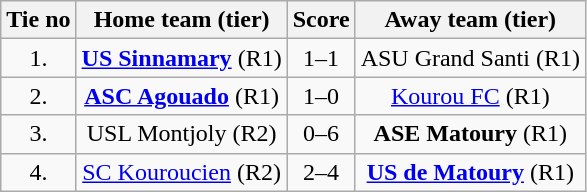<table class="wikitable" style="text-align: center">
<tr>
<th>Tie no</th>
<th>Home team (tier)</th>
<th>Score</th>
<th>Away team (tier)</th>
</tr>
<tr>
<td>1.</td>
<td> <strong><a href='#'>US Sinnamary</a></strong> (R1)</td>
<td>1–1 </td>
<td>ASU Grand Santi (R1) </td>
</tr>
<tr>
<td>2.</td>
<td> <strong><a href='#'>ASC Agouado</a></strong> (R1)</td>
<td>1–0</td>
<td><a href='#'>Kourou FC</a> (R1) </td>
</tr>
<tr>
<td>3.</td>
<td> USL Montjoly (R2)</td>
<td>0–6</td>
<td><strong>ASE Matoury</strong> (R1) </td>
</tr>
<tr>
<td>4.</td>
<td> <a href='#'>SC Kouroucien</a> (R2)</td>
<td>2–4</td>
<td><strong><a href='#'>US de Matoury</a></strong> (R1) </td>
</tr>
</table>
